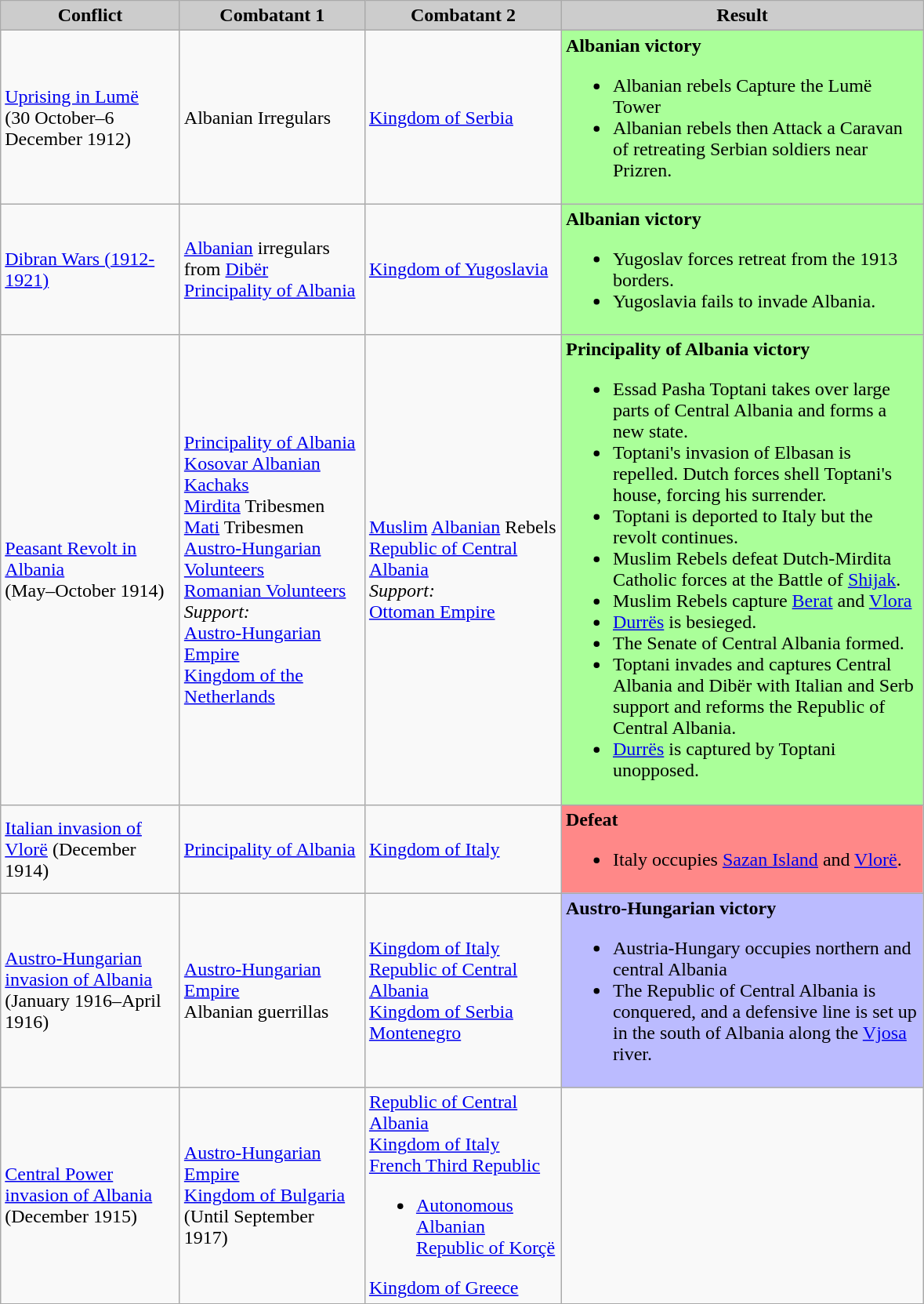<table class="wikitable">
<tr>
<th style="background:#ccc" width="145"><span>Conflict</span></th>
<th style="background:#ccc" width="150"><span>Combatant 1</span></th>
<th style="background:#ccc" width="160"><span>Combatant 2</span></th>
<th style="background:#ccc"  width="300"><span>Result</span></th>
</tr>
<tr>
<td><a href='#'>Uprising in Lumë</a> <br> (30 October–6 December 1912)</td>
<td> Albanian Irregulars</td>
<td> <a href='#'>Kingdom of Serbia</a></td>
<td style="background:#AF9"><strong>Albanian victory</strong><br><ul><li>Albanian rebels Capture the Lumë Tower</li><li>Albanian rebels then Attack a Caravan of retreating Serbian soldiers near Prizren.</li></ul></td>
</tr>
<tr>
<td><a href='#'>Dibran Wars (1912-1921)</a></td>
<td> <a href='#'>Albanian</a> irregulars from <a href='#'>Dibër</a><br> <a href='#'>Principality of Albania</a> </td>
<td> <a href='#'>Kingdom of Yugoslavia</a></td>
<td style="background:#AF9"><strong>Albanian victory</strong><br><ul><li>Yugoslav forces retreat from the 1913 borders.</li><li>Yugoslavia fails to invade Albania.</li></ul></td>
</tr>
<tr>
<td><a href='#'>Peasant Revolt in Albania</a> <br> (May–October 1914)</td>
<td> <a href='#'>Principality of Albania</a> <br> <a href='#'>Kosovar Albanian</a> <a href='#'>Kachaks</a> <br> <a href='#'>Mirdita</a> Tribesmen <br> <a href='#'>Mati</a> Tribesmen <br> <a href='#'>Austro-Hungarian Volunteers</a> <br> <a href='#'>Romanian Volunteers</a> <br> <em>Support:</em> <br> <a href='#'>Austro-Hungarian Empire</a> <br> <a href='#'>Kingdom of the Netherlands</a></td>
<td> <a href='#'>Muslim</a> <a href='#'>Albanian</a> Rebels <br> <a href='#'>Republic of Central Albania</a> <br><em>Support:</em> <br> <a href='#'>Ottoman Empire</a></td>
<td style="background:#AF9"><strong>Principality of Albania victory</strong><br><ul><li>Essad Pasha Toptani takes over large parts of Central Albania and forms a new state.</li><li>Toptani's invasion of Elbasan is repelled. Dutch forces shell Toptani's house, forcing his surrender.</li><li>Toptani is deported to Italy but the revolt continues.</li><li>Muslim Rebels defeat Dutch-Mirdita Catholic forces at the Battle of <a href='#'>Shijak</a>.</li><li>Muslim Rebels capture <a href='#'>Berat</a> and <a href='#'>Vlora</a></li><li><a href='#'>Durrës</a> is besieged.</li><li>The Senate of Central Albania formed.</li><li>Toptani invades and captures Central Albania and Dibër with Italian and Serb support and reforms the Republic of Central Albania.</li><li><a href='#'>Durrës</a> is captured by Toptani unopposed.</li></ul></td>
</tr>
<tr>
<td><a href='#'>Italian invasion of Vlorë</a> (December 1914)</td>
<td> <a href='#'>Principality of Albania</a></td>
<td> <a href='#'>Kingdom of Italy</a></td>
<td style="background:#F88"><strong>Defeat</strong><br><ul><li>Italy occupies <a href='#'>Sazan Island</a> and <a href='#'>Vlorë</a>.</li></ul></td>
</tr>
<tr>
<td><a href='#'>Austro-Hungarian invasion of Albania</a> <br> (January 1916–April 1916)</td>
<td> <a href='#'>Austro-Hungarian Empire</a> <br>Albanian guerrillas</td>
<td> <a href='#'>Kingdom of Italy</a> <br> <a href='#'>Republic of Central Albania</a><br> <a href='#'>Kingdom of Serbia</a>
<br> <a href='#'>Montenegro</a></td>
<td style="Background:#BBF"><strong>Austro-Hungarian victory</strong><br><ul><li>Austria-Hungary occupies northern and central Albania</li><li>The Republic of Central Albania is conquered, and a defensive line is set up in the south of Albania along the <a href='#'>Vjosa</a> river.</li></ul></td>
</tr>
<tr>
<td><a href='#'>Central Power invasion of Albania</a> <br> (December 1915)</td>
<td> <a href='#'>Austro-Hungarian Empire</a> <br> <a href='#'>Kingdom of Bulgaria</a> (Until September 1917) <br></td>
<td> <a href='#'>Republic of Central Albania</a><br> <a href='#'>Kingdom of Italy</a> <br>  <a href='#'>French Third Republic</a><ul><li> <a href='#'>Autonomous Albanian Republic of Korçë</a></li></ul> <a href='#'>Kingdom of Greece</a></td>
<td></td>
</tr>
<tr>
</tr>
</table>
